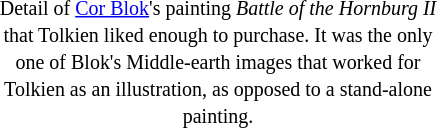<table style="margin-left: auto; margin-right: auto; border: none;">
<tr>
<td style="width:300px; text-align: center;"> <small>Detail of <a href='#'>Cor Blok</a>'s painting <em>Battle of the Hornburg II</em> that Tolkien liked enough to purchase. It was the only one of Blok's Middle-earth images that worked for Tolkien as an illustration, as opposed to a stand-alone painting.</small></td>
</tr>
</table>
